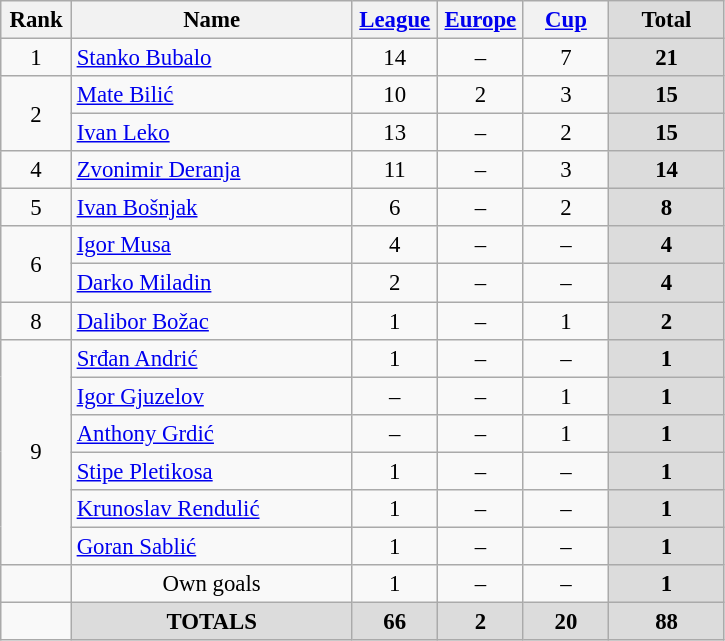<table class="wikitable" style="font-size: 95%; text-align: center;">
<tr>
<th width=40>Rank</th>
<th width=180>Name</th>
<th width=50><a href='#'>League</a></th>
<th width=50><a href='#'>Europe</a></th>
<th width=50><a href='#'>Cup</a></th>
<th width=70 style="background: #DCDCDC">Total</th>
</tr>
<tr>
<td rowspan=1>1</td>
<td style="text-align:left;"> <a href='#'>Stanko Bubalo</a></td>
<td>14</td>
<td>–</td>
<td>7</td>
<th style="background: #DCDCDC"><strong>21</strong></th>
</tr>
<tr>
<td rowspan=2>2</td>
<td style="text-align:left;"> <a href='#'>Mate Bilić</a></td>
<td>10</td>
<td>2</td>
<td>3</td>
<th style="background: #DCDCDC"><strong>15</strong></th>
</tr>
<tr>
<td style="text-align:left;"> <a href='#'>Ivan Leko</a></td>
<td>13</td>
<td>–</td>
<td>2</td>
<th style="background: #DCDCDC"><strong>15</strong></th>
</tr>
<tr>
<td rowspan=1>4</td>
<td style="text-align:left;"> <a href='#'>Zvonimir Deranja</a></td>
<td>11</td>
<td>–</td>
<td>3</td>
<th style="background: #DCDCDC"><strong>14</strong></th>
</tr>
<tr>
<td rowspan=1>5</td>
<td style="text-align:left;"> <a href='#'>Ivan Bošnjak</a></td>
<td>6</td>
<td>–</td>
<td>2</td>
<th style="background: #DCDCDC"><strong>8</strong></th>
</tr>
<tr>
<td rowspan=2>6</td>
<td style="text-align:left;"> <a href='#'>Igor Musa</a></td>
<td>4</td>
<td>–</td>
<td>–</td>
<th style="background: #DCDCDC"><strong>4</strong></th>
</tr>
<tr>
<td style="text-align:left;"> <a href='#'>Darko Miladin</a></td>
<td>2</td>
<td>–</td>
<td>–</td>
<th style="background: #DCDCDC"><strong>4</strong></th>
</tr>
<tr>
<td rowspan=1>8</td>
<td style="text-align:left;"> <a href='#'>Dalibor Božac</a></td>
<td>1</td>
<td>–</td>
<td>1</td>
<th style="background: #DCDCDC"><strong>2</strong></th>
</tr>
<tr>
<td rowspan=6>9</td>
<td style="text-align:left;"> <a href='#'>Srđan Andrić</a></td>
<td>1</td>
<td>–</td>
<td>–</td>
<th style="background: #DCDCDC"><strong>1</strong></th>
</tr>
<tr>
<td style="text-align:left;"> <a href='#'>Igor Gjuzelov</a></td>
<td>–</td>
<td>–</td>
<td>1</td>
<th style="background: #DCDCDC"><strong>1</strong></th>
</tr>
<tr>
<td style="text-align:left;"> <a href='#'>Anthony Grdić</a></td>
<td>–</td>
<td>–</td>
<td>1</td>
<th style="background: #DCDCDC"><strong>1</strong></th>
</tr>
<tr>
<td style="text-align:left;"> <a href='#'>Stipe Pletikosa</a></td>
<td>1</td>
<td>–</td>
<td>–</td>
<th style="background: #DCDCDC"><strong>1</strong></th>
</tr>
<tr>
<td style="text-align:left;"> <a href='#'>Krunoslav Rendulić</a></td>
<td>1</td>
<td>–</td>
<td>–</td>
<th style="background: #DCDCDC"><strong>1</strong></th>
</tr>
<tr>
<td style="text-align:left;"> <a href='#'>Goran Sablić</a></td>
<td>1</td>
<td>–</td>
<td>–</td>
<th style="background: #DCDCDC"><strong>1</strong></th>
</tr>
<tr>
<td></td>
<td style="text-align:center;">Own goals</td>
<td>1</td>
<td>–</td>
<td>–</td>
<th style="background: #DCDCDC"><strong>1</strong></th>
</tr>
<tr>
<td></td>
<th style="background: #DCDCDC"><strong>TOTALS</strong></th>
<th style="background: #DCDCDC"><strong>66</strong></th>
<th style="background: #DCDCDC"><strong>2</strong></th>
<th style="background: #DCDCDC"><strong>20</strong></th>
<th style="background: #DCDCDC"><strong>88</strong></th>
</tr>
</table>
